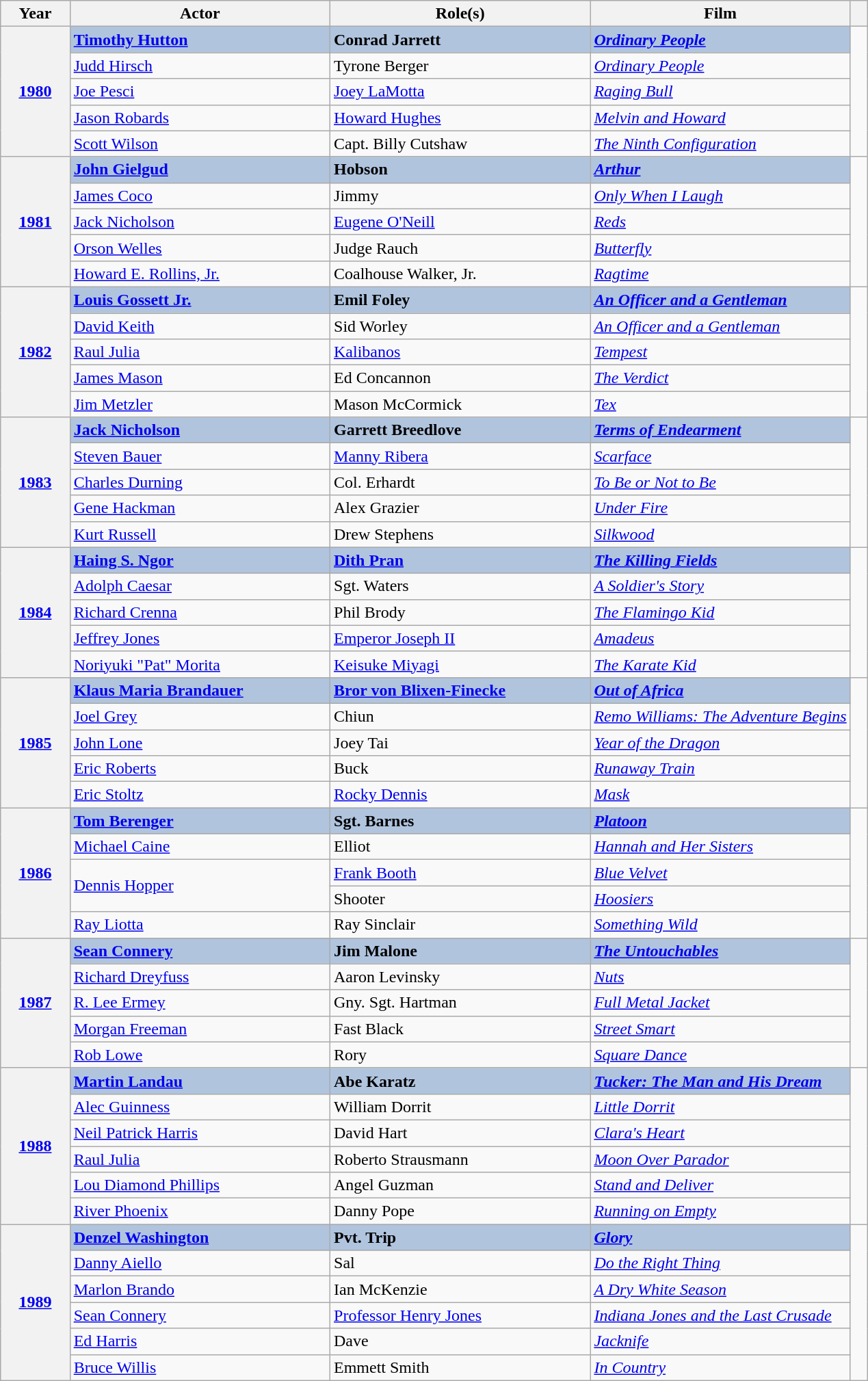<table class="wikitable sortable">
<tr>
<th scope="col" style="width:8%;">Year</th>
<th scope="col" style="width:30%;">Actor</th>
<th scope="col" style="width:30%;">Role(s)</th>
<th scope="col" style="width:30%;">Film</th>
<th scope="col" style="width:2%;" class="unsortable"></th>
</tr>
<tr>
<th rowspan="5" style="text-align:center;"><a href='#'>1980</a></th>
<td style="background:#B0C4DE;"><strong><a href='#'>Timothy Hutton</a> </strong></td>
<td style="background:#B0C4DE;"><strong>Conrad Jarrett</strong></td>
<td style="background:#B0C4DE;"><strong><em><a href='#'>Ordinary People</a></em></strong></td>
<td rowspan="5"></td>
</tr>
<tr>
<td><a href='#'>Judd Hirsch</a></td>
<td>Tyrone Berger</td>
<td><em><a href='#'>Ordinary People</a></em></td>
</tr>
<tr>
<td><a href='#'>Joe Pesci</a></td>
<td><a href='#'>Joey LaMotta</a></td>
<td><em><a href='#'>Raging Bull</a></em></td>
</tr>
<tr>
<td><a href='#'>Jason Robards</a></td>
<td><a href='#'>Howard Hughes</a></td>
<td><em><a href='#'>Melvin and Howard</a></em></td>
</tr>
<tr>
<td><a href='#'>Scott Wilson</a></td>
<td>Capt. Billy Cutshaw</td>
<td><em><a href='#'>The Ninth Configuration</a></em></td>
</tr>
<tr>
<th rowspan="5" style="text-align:center;"><a href='#'>1981</a></th>
<td style="background:#B0C4DE;"><strong><a href='#'>John Gielgud</a> </strong></td>
<td style="background:#B0C4DE;"><strong>Hobson</strong></td>
<td style="background:#B0C4DE;"><strong><em><a href='#'>Arthur</a></em></strong></td>
<td rowspan="5"></td>
</tr>
<tr>
<td><a href='#'>James Coco</a></td>
<td>Jimmy</td>
<td><em><a href='#'>Only When I Laugh</a></em></td>
</tr>
<tr>
<td><a href='#'>Jack Nicholson</a></td>
<td><a href='#'>Eugene O'Neill</a></td>
<td><em><a href='#'>Reds</a></em></td>
</tr>
<tr>
<td><a href='#'>Orson Welles</a></td>
<td>Judge Rauch</td>
<td><em><a href='#'>Butterfly</a></em></td>
</tr>
<tr>
<td><a href='#'>Howard E. Rollins, Jr.</a></td>
<td>Coalhouse Walker, Jr.</td>
<td><em><a href='#'>Ragtime</a></em></td>
</tr>
<tr>
<th rowspan="5" style="text-align:center;"><a href='#'>1982</a></th>
<td style="background:#B0C4DE;"><strong><a href='#'>Louis Gossett Jr.</a> </strong></td>
<td style="background:#B0C4DE;"><strong>Emil Foley</strong></td>
<td style="background:#B0C4DE;"><strong><em><a href='#'>An Officer and a Gentleman</a></em></strong></td>
<td rowspan="5"></td>
</tr>
<tr>
<td><a href='#'>David Keith</a></td>
<td>Sid Worley</td>
<td><em><a href='#'>An Officer and a Gentleman</a></em></td>
</tr>
<tr>
<td><a href='#'>Raul Julia</a></td>
<td><a href='#'>Kalibanos</a></td>
<td><em><a href='#'>Tempest</a></em></td>
</tr>
<tr>
<td><a href='#'>James Mason</a></td>
<td>Ed Concannon</td>
<td><em><a href='#'>The Verdict</a></em></td>
</tr>
<tr>
<td><a href='#'>Jim Metzler</a></td>
<td>Mason McCormick</td>
<td><em><a href='#'>Tex</a></em></td>
</tr>
<tr>
<th rowspan="5" style="text-align:center;"><a href='#'>1983</a></th>
<td style="background:#B0C4DE;"><strong><a href='#'>Jack Nicholson</a> </strong></td>
<td style="background:#B0C4DE;"><strong>Garrett Breedlove</strong></td>
<td style="background:#B0C4DE;"><strong><em><a href='#'>Terms of Endearment</a></em></strong></td>
<td rowspan="5"></td>
</tr>
<tr>
<td><a href='#'>Steven Bauer</a></td>
<td><a href='#'>Manny Ribera</a></td>
<td><em><a href='#'>Scarface</a></em></td>
</tr>
<tr>
<td><a href='#'>Charles Durning</a></td>
<td>Col. Erhardt</td>
<td><em><a href='#'>To Be or Not to Be</a></em></td>
</tr>
<tr>
<td><a href='#'>Gene Hackman</a></td>
<td>Alex Grazier</td>
<td><em><a href='#'>Under Fire</a></em></td>
</tr>
<tr>
<td><a href='#'>Kurt Russell</a></td>
<td>Drew Stephens</td>
<td><em><a href='#'>Silkwood</a></em></td>
</tr>
<tr>
<th rowspan="5" style="text-align:center;"><a href='#'>1984</a></th>
<td style="background:#B0C4DE;"><strong><a href='#'>Haing S. Ngor</a> </strong></td>
<td style="background:#B0C4DE;"><strong><a href='#'>Dith Pran</a></strong></td>
<td style="background:#B0C4DE;"><strong><em><a href='#'>The Killing Fields</a></em></strong></td>
<td rowspan="5"></td>
</tr>
<tr>
<td><a href='#'>Adolph Caesar</a></td>
<td>Sgt. Waters</td>
<td><em><a href='#'>A Soldier's Story</a></em></td>
</tr>
<tr>
<td><a href='#'>Richard Crenna</a></td>
<td>Phil Brody</td>
<td><em><a href='#'>The Flamingo Kid</a></em></td>
</tr>
<tr>
<td><a href='#'>Jeffrey Jones</a></td>
<td><a href='#'>Emperor Joseph II</a></td>
<td><em><a href='#'>Amadeus</a></em></td>
</tr>
<tr>
<td><a href='#'>Noriyuki "Pat" Morita</a></td>
<td><a href='#'>Keisuke Miyagi</a></td>
<td><em><a href='#'>The Karate Kid</a></em></td>
</tr>
<tr>
<th rowspan="5" style="text-align:center;"><a href='#'>1985</a></th>
<td style="background:#B0C4DE;"><strong><a href='#'>Klaus Maria Brandauer</a> </strong></td>
<td style="background:#B0C4DE;"><strong><a href='#'>Bror von Blixen-Finecke</a></strong></td>
<td style="background:#B0C4DE;"><strong><em><a href='#'>Out of Africa</a></em></strong></td>
<td rowspan="5"></td>
</tr>
<tr>
<td><a href='#'>Joel Grey</a></td>
<td>Chiun</td>
<td><em><a href='#'>Remo Williams: The Adventure Begins</a></em></td>
</tr>
<tr>
<td><a href='#'>John Lone</a></td>
<td>Joey Tai</td>
<td><em><a href='#'>Year of the Dragon</a></em></td>
</tr>
<tr>
<td><a href='#'>Eric Roberts</a></td>
<td>Buck</td>
<td><em><a href='#'>Runaway Train</a></em></td>
</tr>
<tr>
<td><a href='#'>Eric Stoltz</a></td>
<td><a href='#'>Rocky Dennis</a></td>
<td><em><a href='#'>Mask</a></em></td>
</tr>
<tr>
<th rowspan="5" style="text-align:center;"><a href='#'>1986</a></th>
<td style="background:#B0C4DE;"><strong><a href='#'>Tom Berenger</a> </strong></td>
<td style="background:#B0C4DE;"><strong>Sgt. Barnes</strong></td>
<td style="background:#B0C4DE;"><strong><em><a href='#'>Platoon</a></em></strong></td>
<td rowspan="5"></td>
</tr>
<tr>
<td><a href='#'>Michael Caine</a></td>
<td>Elliot</td>
<td><em><a href='#'>Hannah and Her Sisters</a></em></td>
</tr>
<tr>
<td rowspan="2"><a href='#'>Dennis Hopper</a></td>
<td><a href='#'>Frank Booth</a></td>
<td><em><a href='#'>Blue Velvet</a></em></td>
</tr>
<tr>
<td>Shooter</td>
<td><em><a href='#'>Hoosiers</a></em></td>
</tr>
<tr>
<td><a href='#'>Ray Liotta</a></td>
<td>Ray Sinclair</td>
<td><em><a href='#'>Something Wild</a></em></td>
</tr>
<tr>
<th rowspan="5" style="text-align:center;"><a href='#'>1987</a></th>
<td style="background:#B0C4DE;"><strong><a href='#'>Sean Connery</a> </strong></td>
<td style="background:#B0C4DE;"><strong>Jim Malone</strong></td>
<td style="background:#B0C4DE;"><strong><em><a href='#'>The Untouchables</a></em></strong></td>
<td rowspan="5"></td>
</tr>
<tr>
<td><a href='#'>Richard Dreyfuss</a></td>
<td>Aaron Levinsky</td>
<td><em><a href='#'>Nuts</a></em></td>
</tr>
<tr>
<td><a href='#'>R. Lee Ermey</a></td>
<td>Gny. Sgt. Hartman</td>
<td><em><a href='#'>Full Metal Jacket</a></em></td>
</tr>
<tr>
<td><a href='#'>Morgan Freeman</a></td>
<td>Fast Black</td>
<td><em><a href='#'>Street Smart</a></em></td>
</tr>
<tr>
<td><a href='#'>Rob Lowe</a></td>
<td>Rory</td>
<td><em><a href='#'>Square Dance</a></em></td>
</tr>
<tr>
<th rowspan="6" style="text-align:center;"><a href='#'>1988</a></th>
<td style="background:#B0C4DE;"><strong><a href='#'>Martin Landau</a> </strong></td>
<td style="background:#B0C4DE;"><strong>Abe Karatz</strong></td>
<td style="background:#B0C4DE;"><strong><em><a href='#'>Tucker: The Man and His Dream</a></em></strong></td>
<td rowspan="6"></td>
</tr>
<tr>
<td><a href='#'>Alec Guinness</a></td>
<td>William Dorrit</td>
<td><em><a href='#'>Little Dorrit</a></em></td>
</tr>
<tr>
<td><a href='#'>Neil Patrick Harris</a></td>
<td>David Hart</td>
<td><em><a href='#'>Clara's Heart</a></em></td>
</tr>
<tr>
<td><a href='#'>Raul Julia</a></td>
<td>Roberto Strausmann</td>
<td><em><a href='#'>Moon Over Parador</a></em></td>
</tr>
<tr>
<td><a href='#'>Lou Diamond Phillips</a></td>
<td>Angel Guzman</td>
<td><em><a href='#'>Stand and Deliver</a></em></td>
</tr>
<tr>
<td><a href='#'>River Phoenix</a></td>
<td>Danny Pope</td>
<td><em><a href='#'>Running on Empty</a></em></td>
</tr>
<tr>
<th rowspan="6" style="text-align:center;"><a href='#'>1989</a></th>
<td style="background:#B0C4DE;"><strong><a href='#'>Denzel Washington</a> </strong></td>
<td style="background:#B0C4DE;"><strong>Pvt. Trip</strong></td>
<td style="background:#B0C4DE;"><strong><em><a href='#'>Glory</a></em></strong></td>
<td rowspan="6"></td>
</tr>
<tr>
<td><a href='#'>Danny Aiello</a></td>
<td>Sal</td>
<td><em><a href='#'>Do the Right Thing</a></em></td>
</tr>
<tr>
<td><a href='#'>Marlon Brando</a></td>
<td>Ian McKenzie</td>
<td><em><a href='#'>A Dry White Season</a></em></td>
</tr>
<tr>
<td><a href='#'>Sean Connery</a></td>
<td><a href='#'>Professor Henry Jones</a></td>
<td><em><a href='#'>Indiana Jones and the Last Crusade</a></em></td>
</tr>
<tr>
<td><a href='#'>Ed Harris</a></td>
<td>Dave</td>
<td><em><a href='#'>Jacknife</a></em></td>
</tr>
<tr>
<td><a href='#'>Bruce Willis</a></td>
<td>Emmett Smith</td>
<td><em><a href='#'>In Country</a></em></td>
</tr>
</table>
